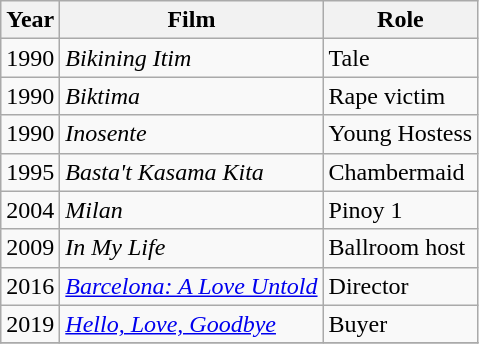<table class="wikitable">
<tr>
<th>Year</th>
<th>Film</th>
<th>Role</th>
</tr>
<tr>
<td>1990</td>
<td><em>Bikining Itim</em></td>
<td>Tale</td>
</tr>
<tr>
<td>1990</td>
<td><em>Biktima</em></td>
<td>Rape victim</td>
</tr>
<tr>
<td>1990</td>
<td><em>Inosente</em></td>
<td>Young Hostess</td>
</tr>
<tr>
<td>1995</td>
<td><em>Basta't Kasama Kita</em></td>
<td>Chambermaid</td>
</tr>
<tr>
<td>2004</td>
<td><em>Milan</em></td>
<td>Pinoy 1</td>
</tr>
<tr>
<td>2009</td>
<td><em>In My Life</em></td>
<td>Ballroom host</td>
</tr>
<tr>
<td>2016</td>
<td><em><a href='#'>Barcelona: A Love Untold</a></em></td>
<td>Director</td>
</tr>
<tr>
<td>2019</td>
<td><em><a href='#'>Hello, Love, Goodbye</a></em></td>
<td>Buyer</td>
</tr>
<tr>
</tr>
</table>
